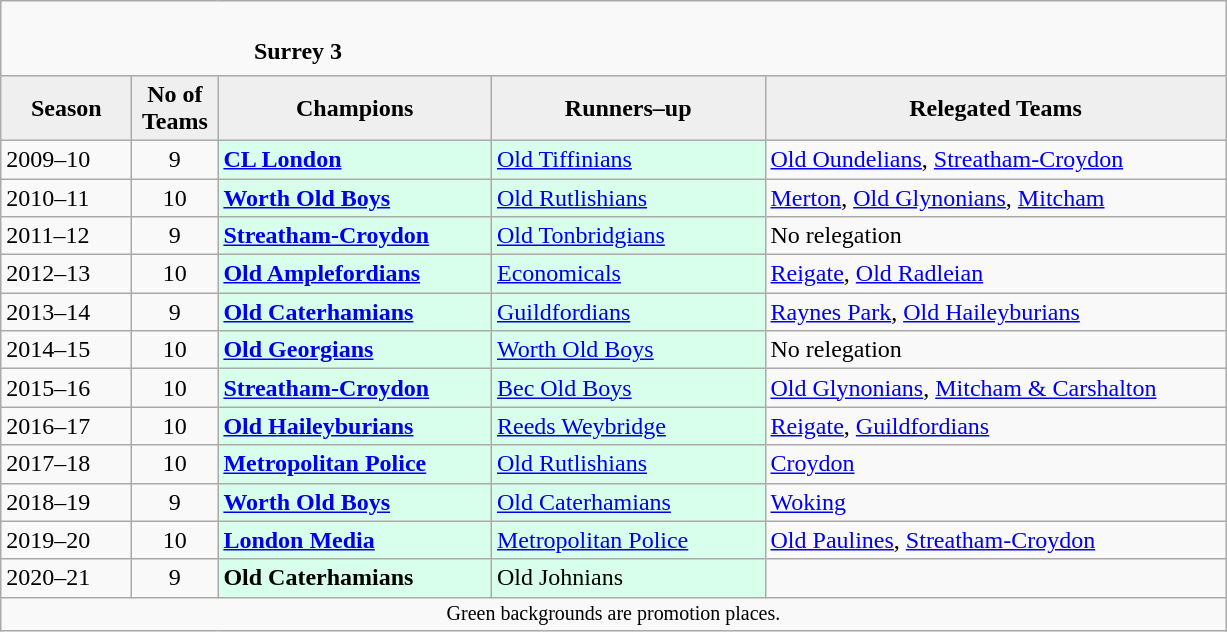<table class="wikitable" style="text-align: left;">
<tr>
<td colspan="11" cellpadding="0" cellspacing="0"><br><table border="0" style="width:100%;" cellpadding="0" cellspacing="0">
<tr>
<td style="width:20%; border:0;"></td>
<td style="border:0;"><strong>Surrey 3</strong></td>
<td style="width:20%; border:0;"></td>
</tr>
</table>
</td>
</tr>
<tr>
<th style="background:#efefef; width:80px;">Season</th>
<th style="background:#efefef; width:50px;">No of Teams</th>
<th style="background:#efefef; width:175px;">Champions</th>
<th style="background:#efefef; width:175px;">Runners–up</th>
<th style="background:#efefef; width:300px;">Relegated Teams</th>
</tr>
<tr align=left>
<td>2009–10</td>
<td style="text-align: center;">9</td>
<td style="background:#d8ffeb;"><strong><a href='#'>CL London</a></strong></td>
<td style="background:#d8ffeb;"><a href='#'>Old Tiffinians</a></td>
<td><a href='#'>Old Oundelians</a>, <a href='#'>Streatham-Croydon</a></td>
</tr>
<tr>
<td>2010–11</td>
<td style="text-align: center;">10</td>
<td style="background:#d8ffeb;"><strong><a href='#'>Worth Old Boys</a></strong></td>
<td style="background:#d8ffeb;"><a href='#'>Old Rutlishians</a></td>
<td><a href='#'>Merton</a>, <a href='#'>Old Glynonians</a>, <a href='#'>Mitcham</a></td>
</tr>
<tr>
<td>2011–12</td>
<td style="text-align: center;">9</td>
<td style="background:#d8ffeb;"><strong><a href='#'>Streatham-Croydon</a></strong></td>
<td style="background:#d8ffeb;"><a href='#'>Old Tonbridgians</a></td>
<td>No relegation</td>
</tr>
<tr>
<td>2012–13</td>
<td style="text-align: center;">10</td>
<td style="background:#d8ffeb;"><strong><a href='#'>Old Amplefordians</a></strong></td>
<td style="background:#d8ffeb;"><a href='#'>Economicals</a></td>
<td><a href='#'>Reigate</a>, <a href='#'>Old Radleian</a></td>
</tr>
<tr>
<td>2013–14</td>
<td style="text-align: center;">9</td>
<td style="background:#d8ffeb;"><strong><a href='#'>Old Caterhamians</a></strong></td>
<td style="background:#d8ffeb;"><a href='#'>Guildfordians</a></td>
<td><a href='#'>Raynes Park</a>, <a href='#'>Old Haileyburians</a></td>
</tr>
<tr>
<td>2014–15</td>
<td style="text-align: center;">10</td>
<td style="background:#d8ffeb;"><strong><a href='#'>Old Georgians</a></strong></td>
<td style="background:#d8ffeb;"><a href='#'>Worth Old Boys</a></td>
<td>No relegation</td>
</tr>
<tr>
<td>2015–16</td>
<td style="text-align: center;">10</td>
<td style="background:#d8ffeb;"><strong><a href='#'>Streatham-Croydon</a></strong></td>
<td style="background:#d8ffeb;"><a href='#'>Bec Old Boys</a></td>
<td><a href='#'>Old Glynonians</a>, <a href='#'>Mitcham & Carshalton</a></td>
</tr>
<tr>
<td>2016–17</td>
<td style="text-align: center;">10</td>
<td style="background:#d8ffeb;"><strong><a href='#'>Old Haileyburians</a></strong></td>
<td style="background:#d8ffeb;"><a href='#'>Reeds Weybridge</a></td>
<td><a href='#'>Reigate</a>, <a href='#'>Guildfordians</a></td>
</tr>
<tr>
<td>2017–18</td>
<td style="text-align: center;">10</td>
<td style="background:#d8ffeb;"><strong><a href='#'>Metropolitan Police</a></strong></td>
<td style="background:#d8ffeb;"><a href='#'>Old Rutlishians</a></td>
<td><a href='#'>Croydon</a></td>
</tr>
<tr>
<td>2018–19</td>
<td style="text-align: center;">9</td>
<td style="background:#d8ffeb;"><strong><a href='#'>Worth Old Boys</a></strong></td>
<td style="background:#d8ffeb;"><a href='#'>Old Caterhamians</a></td>
<td><a href='#'>Woking</a></td>
</tr>
<tr>
<td>2019–20</td>
<td style="text-align: center;">10</td>
<td style="background:#d8ffeb;"><strong><a href='#'>London Media</a></strong></td>
<td style="background:#d8ffeb;"><a href='#'>Metropolitan Police</a></td>
<td><a href='#'>Old Paulines</a>, <a href='#'>Streatham-Croydon</a></td>
</tr>
<tr>
<td>2020–21</td>
<td style="text-align: center;">9</td>
<td style="background:#d8ffeb;"><strong>Old Caterhamians</strong></td>
<td style="background:#d8ffeb;">Old Johnians</td>
<td></td>
</tr>
<tr>
<td colspan="15"  style="border:0; font-size:smaller; text-align:center;">Green backgrounds are promotion places.</td>
</tr>
</table>
